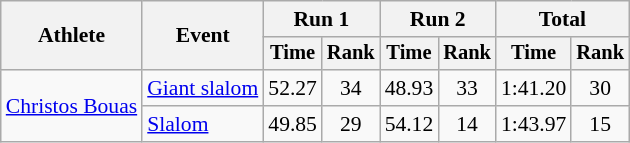<table class="wikitable" style="font-size:90%">
<tr>
<th rowspan=2>Athlete</th>
<th rowspan=2>Event</th>
<th colspan=2>Run 1</th>
<th colspan=2>Run 2</th>
<th colspan=2>Total</th>
</tr>
<tr style="font-size:95%">
<th>Time</th>
<th>Rank</th>
<th>Time</th>
<th>Rank</th>
<th>Time</th>
<th>Rank</th>
</tr>
<tr align=center>
<td align="left" rowspan="2"><a href='#'>Christos Bouas</a></td>
<td align="left"><a href='#'>Giant slalom</a></td>
<td>52.27</td>
<td>34</td>
<td>48.93</td>
<td>33</td>
<td>1:41.20</td>
<td>30</td>
</tr>
<tr align=center>
<td align="left"><a href='#'>Slalom</a></td>
<td>49.85</td>
<td>29</td>
<td>54.12</td>
<td>14</td>
<td>1:43.97</td>
<td>15</td>
</tr>
</table>
